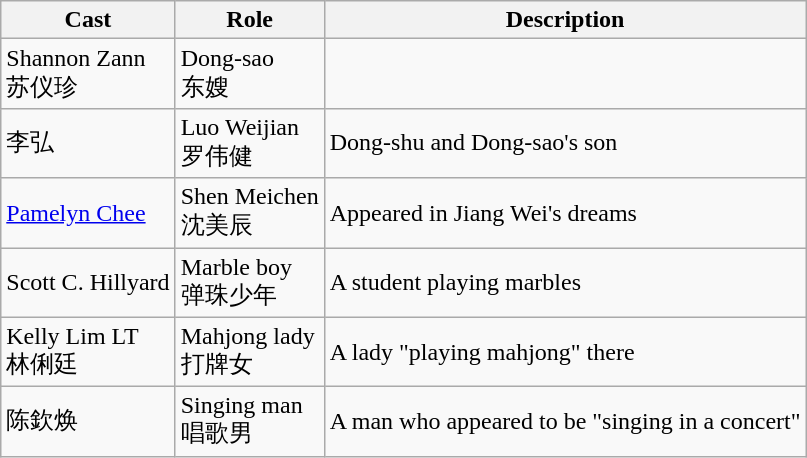<table class="wikitable">
<tr>
<th>Cast</th>
<th>Role</th>
<th>Description</th>
</tr>
<tr>
<td>Shannon Zann <br> 苏仪珍</td>
<td>Dong-sao<br> 东嫂</td>
<td></td>
</tr>
<tr>
<td>李弘</td>
<td>Luo Weijian<br> 罗伟健</td>
<td>Dong-shu and Dong-sao's son</td>
</tr>
<tr>
<td><a href='#'>Pamelyn Chee</a></td>
<td>Shen Meichen<br> 沈美辰</td>
<td>Appeared in Jiang Wei's dreams</td>
</tr>
<tr>
<td>Scott C. Hillyard</td>
<td>Marble boy<br> 弹珠少年</td>
<td>A student playing marbles</td>
</tr>
<tr>
<td>Kelly Lim LT <br> 林俐廷</td>
<td>Mahjong lady<br> 打牌女</td>
<td>A lady "playing mahjong" there</td>
</tr>
<tr>
<td>陈欽焕</td>
<td>Singing man<br> 唱歌男</td>
<td>A man who appeared to be "singing in a concert"</td>
</tr>
</table>
